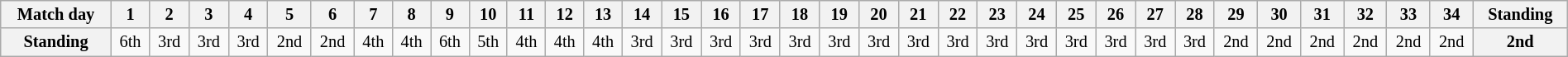<table class="wikitable" style="width:100%; font-size:85%;">
<tr valign=top>
<th align=center>Match day</th>
<th align=center>1</th>
<th align=center>2</th>
<th align=center>3</th>
<th align=center>4</th>
<th align=center>5</th>
<th align=center>6</th>
<th align=center>7</th>
<th align=center>8</th>
<th align=center>9</th>
<th align=center>10</th>
<th align=center>11</th>
<th align=center>12</th>
<th align=center>13</th>
<th align=center>14</th>
<th align=center>15</th>
<th align=center>16</th>
<th align=center>17</th>
<th align=center>18</th>
<th align=center>19</th>
<th align=center>20</th>
<th align=center>21</th>
<th align=center>22</th>
<th align=center>23</th>
<th align=center>24</th>
<th align=center>25</th>
<th align=center>26</th>
<th align=center>27</th>
<th align=center>28</th>
<th align=center>29</th>
<th align=center>30</th>
<th align=center>31</th>
<th align=center>32</th>
<th align=center>33</th>
<th align=center>34</th>
<th align=center><strong>Standing</strong></th>
</tr>
<tr>
<th align=center>Standing</th>
<td align=center>6th</td>
<td align=center>3rd</td>
<td align=center>3rd</td>
<td align=center>3rd</td>
<td align=center>2nd</td>
<td align=center>2nd</td>
<td align=center>4th</td>
<td align=center>4th</td>
<td align=center>6th</td>
<td align=center>5th</td>
<td align=center>4th</td>
<td align=center>4th</td>
<td align=center>4th</td>
<td align=center>3rd</td>
<td align=center>3rd</td>
<td align=center>3rd</td>
<td align=center>3rd</td>
<td align=center>3rd</td>
<td align=center>3rd</td>
<td align=center>3rd</td>
<td align=center>3rd</td>
<td align=center>3rd</td>
<td align=center>3rd</td>
<td align=center>3rd</td>
<td align=center>3rd</td>
<td align=center>3rd</td>
<td align=center>3rd</td>
<td align=center>3rd</td>
<td align=center>2nd</td>
<td align=center>2nd</td>
<td align=center>2nd</td>
<td align=center>2nd</td>
<td align=center>2nd</td>
<td align=center>2nd</td>
<th align=center><strong>2nd</strong></th>
</tr>
</table>
